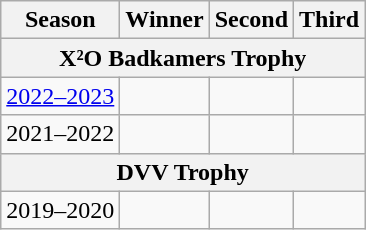<table class="wikitable">
<tr>
<th>Season</th>
<th>Winner</th>
<th>Second</th>
<th>Third</th>
</tr>
<tr>
<th colspan="4">X²O Badkamers Trophy</th>
</tr>
<tr>
<td><a href='#'>2022–2023</a></td>
<td></td>
<td></td>
<td></td>
</tr>
<tr>
<td>2021–2022</td>
<td></td>
<td></td>
<td></td>
</tr>
<tr>
<th colspan="4">DVV Trophy</th>
</tr>
<tr>
<td>2019–2020</td>
<td></td>
<td></td>
<td></td>
</tr>
</table>
